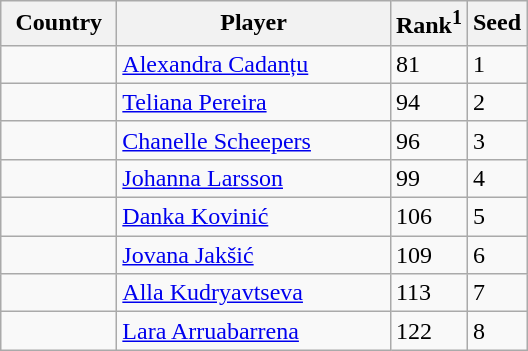<table class="sortable wikitable">
<tr>
<th width="70">Country</th>
<th width="175">Player</th>
<th>Rank<sup>1</sup></th>
<th>Seed</th>
</tr>
<tr>
<td></td>
<td><a href='#'>Alexandra Cadanțu</a></td>
<td>81</td>
<td>1</td>
</tr>
<tr>
<td></td>
<td><a href='#'>Teliana Pereira</a></td>
<td>94</td>
<td>2</td>
</tr>
<tr>
<td></td>
<td><a href='#'>Chanelle Scheepers</a></td>
<td>96</td>
<td>3</td>
</tr>
<tr>
<td></td>
<td><a href='#'>Johanna Larsson</a></td>
<td>99</td>
<td>4</td>
</tr>
<tr>
<td></td>
<td><a href='#'>Danka Kovinić</a></td>
<td>106</td>
<td>5</td>
</tr>
<tr>
<td></td>
<td><a href='#'>Jovana Jakšić</a></td>
<td>109</td>
<td>6</td>
</tr>
<tr>
<td></td>
<td><a href='#'>Alla Kudryavtseva</a></td>
<td>113</td>
<td>7</td>
</tr>
<tr>
<td></td>
<td><a href='#'>Lara Arruabarrena</a></td>
<td>122</td>
<td>8</td>
</tr>
</table>
